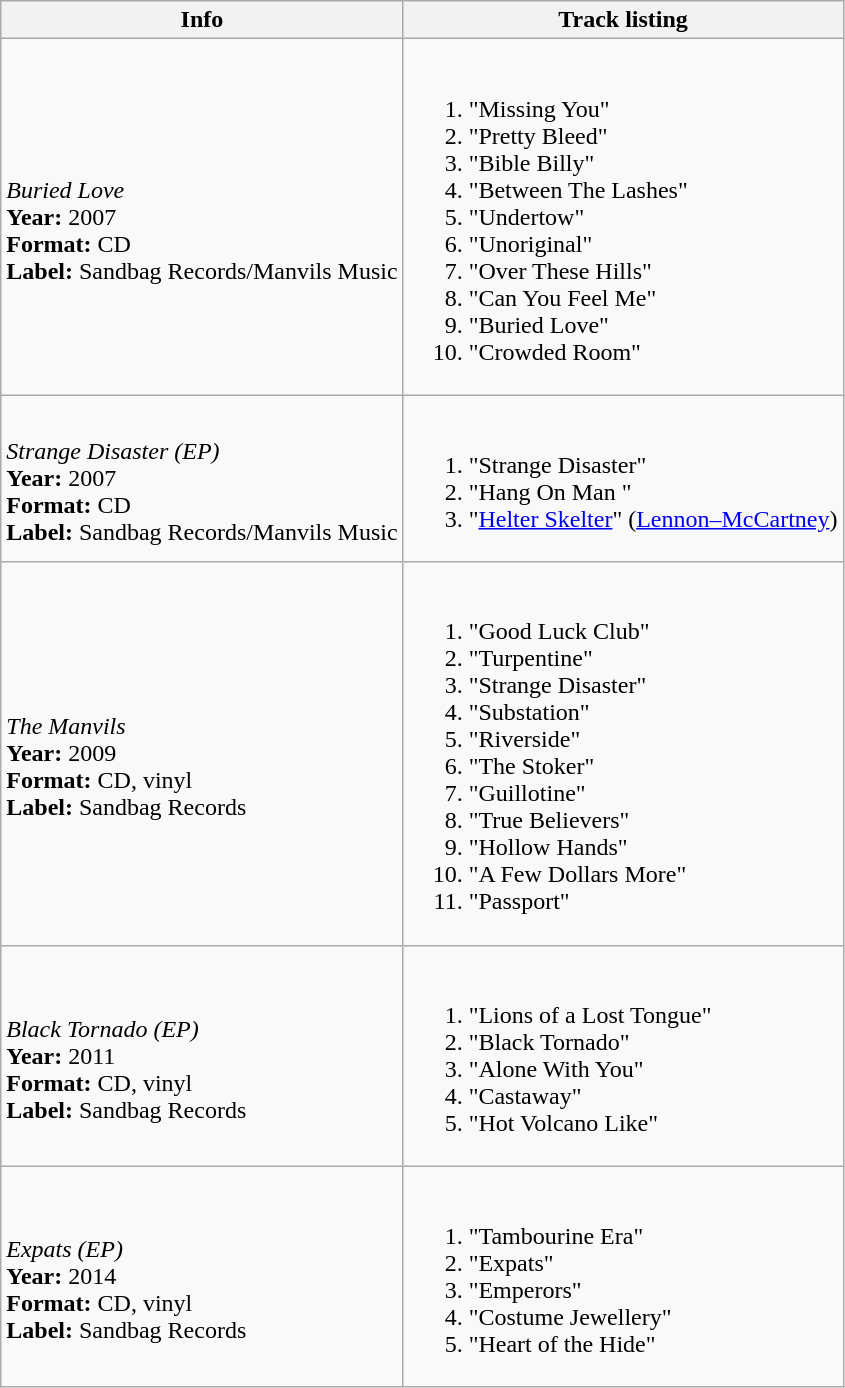<table class="wikitable">
<tr>
<th>Info</th>
<th>Track listing</th>
</tr>
<tr>
<td><br><em>Buried Love</em><br>
<strong>Year: </strong>2007<br>
<strong>Format: </strong>CD<br>
<strong> Label: </strong>Sandbag Records/Manvils Music</td>
<td><br><ol><li>"Missing You"</li><li>"Pretty Bleed"</li><li>"Bible Billy"</li><li>"Between The Lashes"</li><li>"Undertow"</li><li>"Unoriginal"</li><li>"Over These Hills"</li><li>"Can You Feel Me"</li><li>"Buried Love"</li><li>"Crowded Room"</li></ol></td>
</tr>
<tr>
<td><br><em>Strange Disaster (EP)</em><br>
<strong>Year: </strong>2007<br>
<strong>Format: </strong>CD<br>
<strong> Label: </strong>Sandbag Records/Manvils Music</td>
<td><br><ol><li>"Strange Disaster"</li><li>"Hang On Man "</li><li>"<a href='#'>Helter Skelter</a>" (<a href='#'>Lennon–McCartney</a>)</li></ol></td>
</tr>
<tr>
<td><br><em>The Manvils</em><br>
<strong>Year: </strong>2009<br>
<strong>Format: </strong>CD, vinyl<br>
<strong> Label: </strong>Sandbag Records</td>
<td><br><ol><li>"Good Luck Club"</li><li>"Turpentine"</li><li>"Strange Disaster"</li><li>"Substation"</li><li>"Riverside"</li><li>"The Stoker"</li><li>"Guillotine"</li><li>"True Believers"</li><li>"Hollow Hands"</li><li>"A Few Dollars More"</li><li>"Passport"</li></ol></td>
</tr>
<tr>
<td><br><em>Black Tornado (EP)</em><br>
<strong>Year: </strong>2011<br>
<strong>Format: </strong>CD, vinyl<br>
<strong> Label: </strong>Sandbag Records</td>
<td><br><ol><li>"Lions of a Lost Tongue"</li><li>"Black Tornado"</li><li>"Alone With You"</li><li>"Castaway"</li><li>"Hot Volcano Like"</li></ol></td>
</tr>
<tr>
<td><br><em>Expats (EP)</em><br>
<strong>Year: </strong>2014<br>
<strong>Format: </strong>CD, vinyl<br>
<strong> Label: </strong>Sandbag Records</td>
<td><br><ol><li>"Tambourine Era"</li><li>"Expats"</li><li>"Emperors"</li><li>"Costume Jewellery"</li><li>"Heart of the Hide"</li></ol></td>
</tr>
</table>
